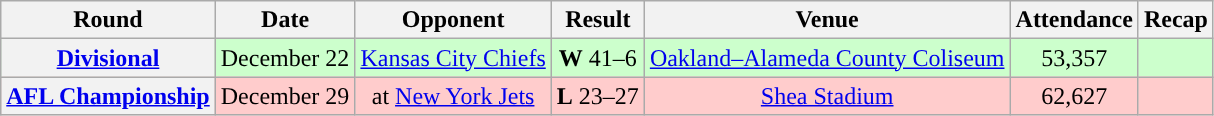<table class="wikitable" style="text-align:center">
<tr>
<th>Round</th>
<th>Date</th>
<th>Opponent</th>
<th>Result</th>
<th>Venue</th>
<th>Attendance</th>
<th>Recap</th>
</tr>
<tr style="background:#cfc">
<th><a href='#'>Divisional</a></th>
<td>December 22</td>
<td><a href='#'>Kansas City Chiefs</a></td>
<td><strong>W</strong> 41–6</td>
<td><a href='#'>Oakland–Alameda County Coliseum</a></td>
<td>53,357</td>
<td></td>
</tr>
<tr style="background:#fcc">
<th><a href='#'>AFL Championship</a></th>
<td>December 29</td>
<td>at <a href='#'>New York Jets</a></td>
<td><strong>L</strong> 23–27</td>
<td><a href='#'>Shea Stadium</a></td>
<td>62,627</td>
<td></td>
</tr>
</table>
